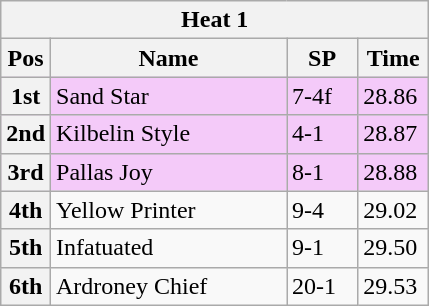<table class="wikitable">
<tr>
<th colspan="6">Heat 1</th>
</tr>
<tr>
<th width=20>Pos</th>
<th width=150>Name</th>
<th width=40>SP</th>
<th width=40>Time</th>
</tr>
<tr style="background: #f4caf9;">
<th>1st</th>
<td>Sand Star</td>
<td>7-4f</td>
<td>28.86</td>
</tr>
<tr style="background: #f4caf9;">
<th>2nd</th>
<td>Kilbelin Style</td>
<td>4-1</td>
<td>28.87</td>
</tr>
<tr style="background: #f4caf9;">
<th>3rd</th>
<td>Pallas Joy</td>
<td>8-1</td>
<td>28.88</td>
</tr>
<tr>
<th>4th</th>
<td>Yellow Printer</td>
<td>9-4</td>
<td>29.02</td>
</tr>
<tr>
<th>5th</th>
<td>Infatuated</td>
<td>9-1</td>
<td>29.50</td>
</tr>
<tr>
<th>6th</th>
<td>Ardroney Chief</td>
<td>20-1</td>
<td>29.53</td>
</tr>
</table>
